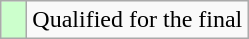<table class="wikitable" style="text-align: left;">
<tr>
<td width="10px" bgcolor="#ccffcc"></td>
<td>Qualified for the final</td>
</tr>
</table>
